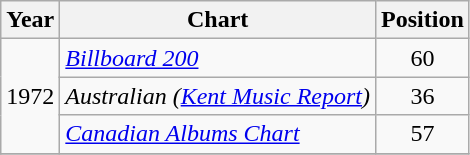<table class="wikitable">
<tr>
<th>Year</th>
<th>Chart</th>
<th>Position</th>
</tr>
<tr>
<td rowspan=3>1972</td>
<td><em><a href='#'>Billboard 200</a></em></td>
<td align="center">60</td>
</tr>
<tr>
<td><em>Australian (<a href='#'>Kent Music Report</a>)</em></td>
<td align="center">36</td>
</tr>
<tr>
<td><em><a href='#'>Canadian Albums Chart</a></em></td>
<td align="center">57</td>
</tr>
<tr>
</tr>
</table>
